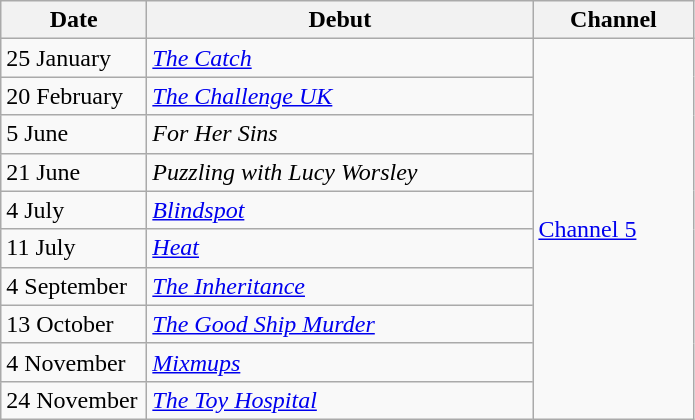<table class="wikitable">
<tr>
<th width=90>Date</th>
<th width=250>Debut</th>
<th width=100>Channel</th>
</tr>
<tr>
<td>25 January</td>
<td><em><a href='#'>The Catch</a></em></td>
<td rowspan="10"><a href='#'>Channel 5</a></td>
</tr>
<tr>
<td>20 February</td>
<td><em><a href='#'>The Challenge UK</a></em></td>
</tr>
<tr>
<td>5 June</td>
<td><em>For Her Sins</em></td>
</tr>
<tr>
<td>21 June</td>
<td><em>Puzzling with Lucy Worsley</em></td>
</tr>
<tr>
<td>4 July</td>
<td><em><a href='#'>Blindspot</a></em></td>
</tr>
<tr>
<td>11 July</td>
<td><em><a href='#'>Heat</a></em></td>
</tr>
<tr>
<td>4 September</td>
<td><em><a href='#'>The Inheritance</a></em></td>
</tr>
<tr>
<td>13 October</td>
<td><em><a href='#'>The Good Ship Murder</a></em></td>
</tr>
<tr>
<td>4 November</td>
<td><em><a href='#'>Mixmups</a></em></td>
</tr>
<tr>
<td>24 November</td>
<td><em><a href='#'>The Toy Hospital</a></em></td>
</tr>
</table>
